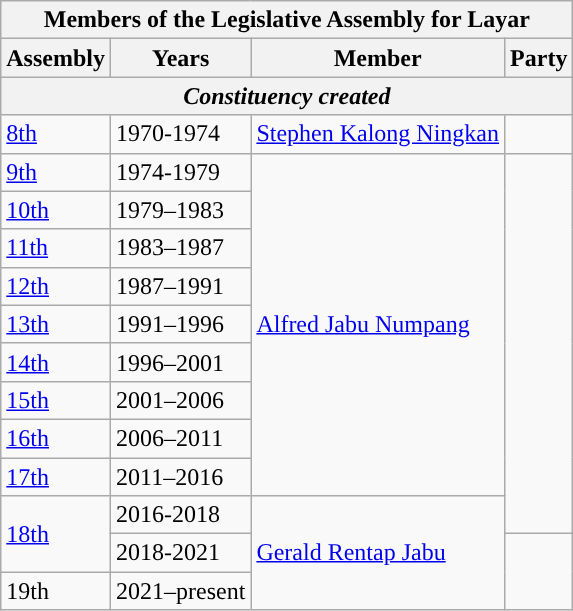<table class=wikitable>
<tr>
<th colspan="4">Members of the Legislative Assembly for Layar</th>
</tr>
<tr>
<th>Assembly</th>
<th>Years</th>
<th>Member</th>
<th>Party</th>
</tr>
<tr>
<th colspan=4 align=center><em>Constituency created</em></th>
</tr>
<tr>
<td><a href='#'>8th</a></td>
<td>1970-1974</td>
<td><a href='#'>Stephen Kalong Ningkan</a></td>
<td></td>
</tr>
<tr>
<td><a href='#'>9th</a></td>
<td>1974-1979</td>
<td rowspan=9><a href='#'>Alfred Jabu Numpang</a></td>
<td rowspan=10></td>
</tr>
<tr>
<td><a href='#'>10th</a></td>
<td>1979–1983</td>
</tr>
<tr>
<td><a href='#'>11th</a></td>
<td>1983–1987</td>
</tr>
<tr>
<td><a href='#'>12th</a></td>
<td>1987–1991</td>
</tr>
<tr>
<td><a href='#'>13th</a></td>
<td>1991–1996</td>
</tr>
<tr>
<td><a href='#'>14th</a></td>
<td>1996–2001</td>
</tr>
<tr>
<td><a href='#'>15th</a></td>
<td>2001–2006</td>
</tr>
<tr>
<td><a href='#'>16th</a></td>
<td>2006–2011</td>
</tr>
<tr>
<td><a href='#'>17th</a></td>
<td>2011–2016</td>
</tr>
<tr>
<td rowspan="2"><a href='#'>18th</a></td>
<td>2016-2018</td>
<td rowspan="3"><a href='#'>Gerald Rentap Jabu</a></td>
</tr>
<tr>
<td>2018-2021</td>
<td rowspan="2"></td>
</tr>
<tr>
<td>19th</td>
<td>2021–present</td>
</tr>
</table>
